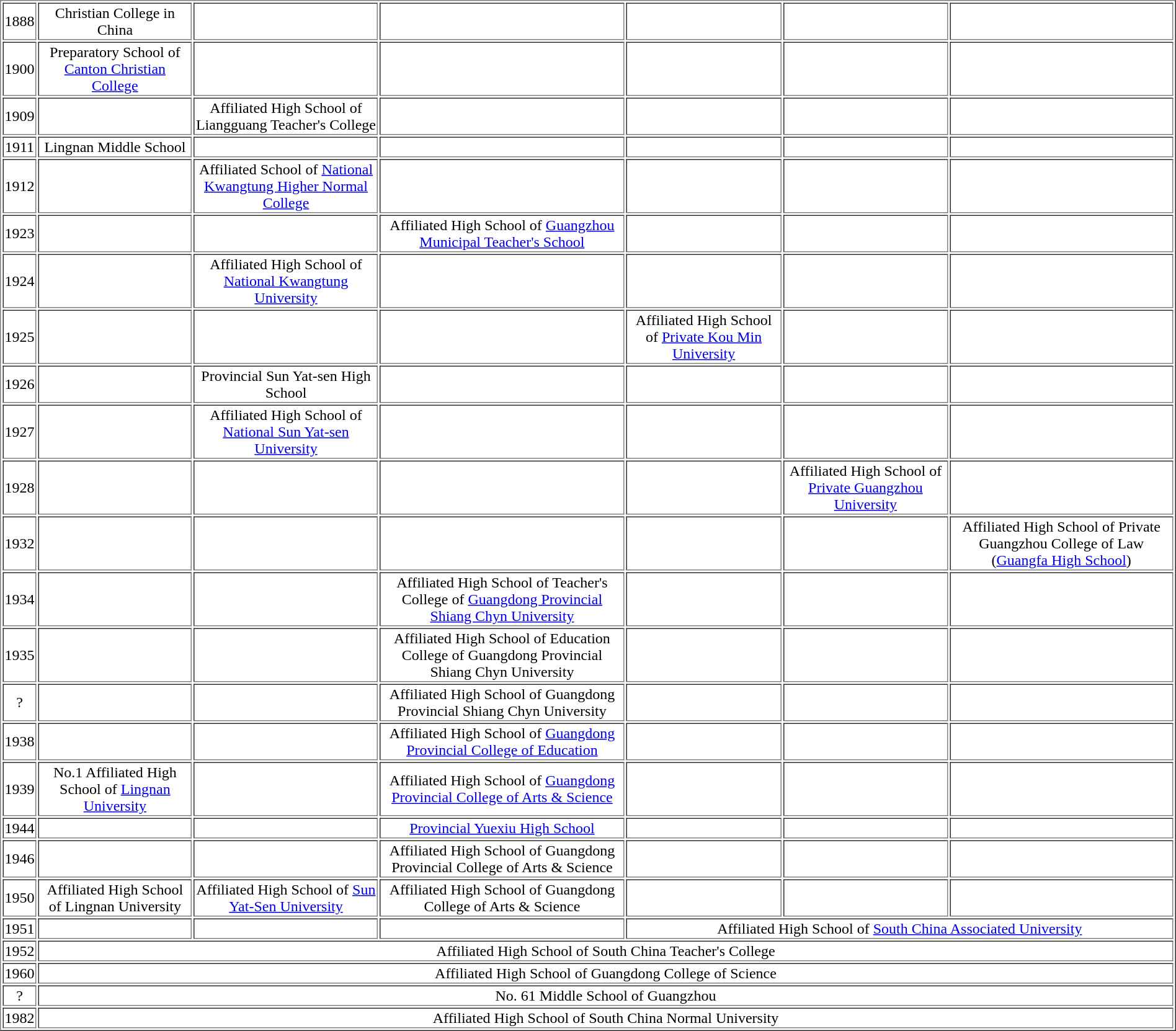<table border=1>
<tr>
<td align=center>1888</td>
<td align=center>Christian College in China</td>
<td align=center></td>
<td align=center></td>
<td align=center></td>
<td align=center></td>
<td align=center></td>
</tr>
<tr>
<td align=center>1900</td>
<td align=center>Preparatory School of <a href='#'>Canton Christian College</a></td>
<td align=center></td>
<td align=center></td>
<td align=center></td>
<td align=center></td>
<td align=center></td>
</tr>
<tr>
<td align=center>1909</td>
<td align=center></td>
<td align=center>Affiliated High School of Liangguang Teacher's College</td>
<td align=center></td>
<td align=center></td>
<td align=center></td>
<td align=center></td>
</tr>
<tr>
<td align=center>1911</td>
<td align=center>Lingnan Middle School</td>
<td align=center></td>
<td align=center></td>
<td align=center></td>
<td align=center></td>
<td align=center></td>
</tr>
<tr>
<td align=center>1912</td>
<td align=center></td>
<td align=center>Affiliated School of <a href='#'>National Kwangtung Higher Normal College</a></td>
<td align=center></td>
<td align=center></td>
<td align=center></td>
<td align=center></td>
</tr>
<tr>
<td align=center>1923</td>
<td align=center></td>
<td align=center></td>
<td align=center>Affiliated High School of <a href='#'>Guangzhou Municipal Teacher's School</a></td>
<td align=center></td>
<td align=center></td>
<td align=center></td>
</tr>
<tr>
<td align=center>1924</td>
<td align=center></td>
<td align=center>Affiliated High School of <a href='#'>National Kwangtung University</a></td>
<td align=center></td>
<td align=center></td>
<td align=center></td>
<td align=center></td>
</tr>
<tr>
<td align=center>1925</td>
<td align=center></td>
<td align=center></td>
<td align=center></td>
<td align=center>Affiliated High School of <a href='#'>Private Kou Min University</a></td>
<td align=center></td>
<td align=center></td>
</tr>
<tr>
<td align=center>1926</td>
<td align=center></td>
<td align=center>Provincial Sun Yat-sen High School</td>
<td align=center></td>
<td align=center></td>
<td align=center></td>
<td align=center></td>
</tr>
<tr>
<td align=center>1927</td>
<td align=center></td>
<td align=center>Affiliated High School of <a href='#'>National Sun Yat-sen University</a></td>
<td align=center></td>
<td align=center></td>
<td align=center></td>
<td align=center></td>
</tr>
<tr>
<td align=center>1928</td>
<td align=center></td>
<td align=center></td>
<td align=center></td>
<td align=center></td>
<td align=center>Affiliated High School of <a href='#'>Private Guangzhou University</a></td>
<td align=center></td>
</tr>
<tr>
<td align=center>1932</td>
<td align=center></td>
<td align=center></td>
<td align=center></td>
<td align=center></td>
<td align=center></td>
<td align=center>Affiliated High School of Private Guangzhou College of Law (<a href='#'>Guangfa High School</a>)</td>
</tr>
<tr>
<td align=center>1934</td>
<td align=center></td>
<td align=center></td>
<td align=center>Affiliated High School of Teacher's College of <a href='#'>Guangdong Provincial Shiang Chyn University</a></td>
<td align=center></td>
<td align=center></td>
<td align=center></td>
</tr>
<tr>
<td align=center>1935</td>
<td align=center></td>
<td align=center></td>
<td align=center>Affiliated High School of Education College of Guangdong Provincial Shiang Chyn University</td>
<td align=center></td>
<td align=center></td>
<td align=center></td>
</tr>
<tr>
<td align=center>?</td>
<td align=center></td>
<td align=center></td>
<td align=center>Affiliated High School of Guangdong Provincial Shiang Chyn University</td>
<td align=center></td>
<td align=center></td>
<td align=center></td>
</tr>
<tr>
<td align=center>1938</td>
<td align=center></td>
<td align=center></td>
<td align=center>Affiliated High School of <a href='#'>Guangdong Provincial College of Education</a></td>
<td align=center></td>
<td align=center></td>
<td align=center></td>
</tr>
<tr>
<td align=center>1939</td>
<td align=center>No.1 Affiliated High School of <a href='#'>Lingnan University</a></td>
<td align=center></td>
<td align=center>Affiliated High School of <a href='#'>Guangdong Provincial College of Arts & Science</a></td>
<td align=center></td>
<td align=center></td>
<td align=center></td>
</tr>
<tr>
<td align=center>1944</td>
<td align=center></td>
<td align=center></td>
<td align=center><a href='#'>Provincial Yuexiu High School</a></td>
<td align=center></td>
<td align=center></td>
<td align=center></td>
</tr>
<tr>
<td align=center>1946</td>
<td align=center></td>
<td align=center></td>
<td align=center>Affiliated High School of Guangdong Provincial College of Arts & Science</td>
<td align=center></td>
<td align=center></td>
<td align=center></td>
</tr>
<tr>
<td align=center>1950</td>
<td align=center>Affiliated High School of Lingnan University</td>
<td align=center>Affiliated High School of <a href='#'>Sun Yat-Sen University</a></td>
<td align=center>Affiliated High School of Guangdong College of Arts & Science</td>
<td align=center></td>
<td align=center></td>
<td align=center></td>
</tr>
<tr>
<td align=center>1951</td>
<td align=center></td>
<td align=center></td>
<td align=center></td>
<td colspan=3 align=center>Affiliated High School of <a href='#'>South China Associated University</a></td>
</tr>
<tr>
<td align=center>1952</td>
<td colspan=6 align=center>Affiliated High School of South China Teacher's College</td>
</tr>
<tr>
<td align=center>1960</td>
<td colspan=6 align=center>Affiliated High School of Guangdong College of Science</td>
</tr>
<tr>
<td align=center>?</td>
<td colspan=6 align=center>No. 61 Middle School of Guangzhou</td>
</tr>
<tr>
<td align=center>1982</td>
<td colspan=6 align=center>Affiliated High School of South China Normal University</td>
</tr>
</table>
